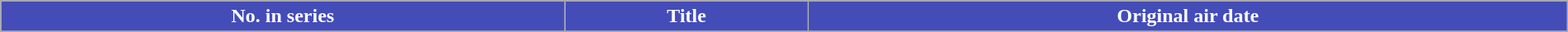<table class="wikitable plainrowheaders" style="width: 100%; margin-right: 0;">
<tr>
<th style="background:#444CB8; color:#fff;">No. in series</th>
<th style="background:#444CB8; color:#fff;">Title</th>
<th style="background:#444CB8; color:#fff;">Original air date</th>
</tr>
<tr>
</tr>
</table>
